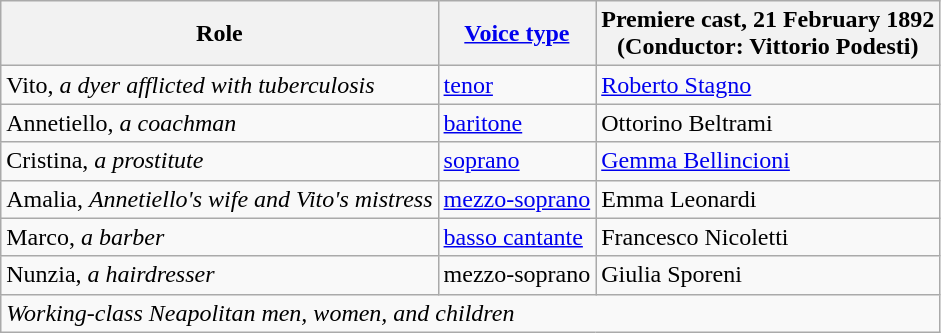<table class="wikitable">
<tr>
<th>Role</th>
<th><a href='#'>Voice type</a></th>
<th>Premiere cast, 21 February 1892<br>(Conductor: Vittorio Podesti)</th>
</tr>
<tr>
<td>Vito, <em>a dyer afflicted with tuberculosis</em></td>
<td><a href='#'>tenor</a></td>
<td><a href='#'>Roberto Stagno</a></td>
</tr>
<tr>
<td>Annetiello, <em>a coachman</em></td>
<td><a href='#'>baritone</a></td>
<td>Ottorino Beltrami</td>
</tr>
<tr>
<td>Cristina, <em>a prostitute</em></td>
<td><a href='#'>soprano</a></td>
<td><a href='#'>Gemma Bellincioni</a></td>
</tr>
<tr>
<td>Amalia, <em>Annetiello's wife and Vito's mistress</em></td>
<td><a href='#'>mezzo-soprano</a></td>
<td>Emma Leonardi</td>
</tr>
<tr>
<td>Marco, <em>a barber</em></td>
<td><a href='#'>basso cantante</a></td>
<td>Francesco Nicoletti</td>
</tr>
<tr>
<td>Nunzia, <em>a hairdresser</em></td>
<td>mezzo-soprano</td>
<td>Giulia Sporeni</td>
</tr>
<tr>
<td colspan="3"><em>Working-class Neapolitan men, women, and children</em></td>
</tr>
</table>
